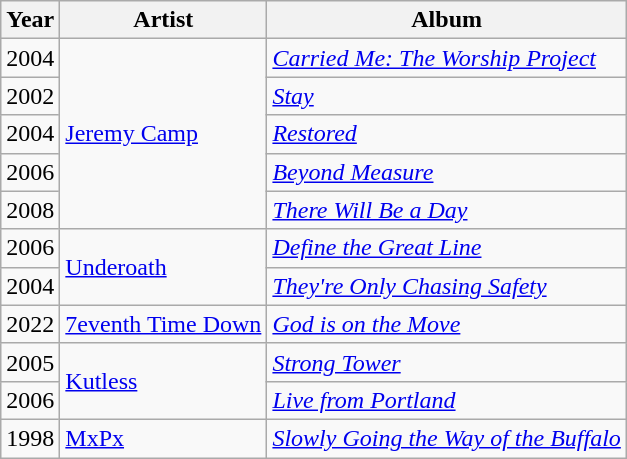<table class="wikitable">
<tr>
<th>Year</th>
<th>Artist</th>
<th>Album</th>
</tr>
<tr>
<td>2004</td>
<td rowspan="5"><a href='#'>Jeremy Camp</a></td>
<td><em><a href='#'>Carried Me: The Worship Project</a></em></td>
</tr>
<tr>
<td>2002</td>
<td><em><a href='#'>Stay</a></em></td>
</tr>
<tr>
<td>2004</td>
<td><em><a href='#'>Restored</a></em></td>
</tr>
<tr>
<td>2006</td>
<td><em><a href='#'>Beyond Measure</a></em></td>
</tr>
<tr>
<td>2008</td>
<td><em><a href='#'>There Will Be a Day</a></em></td>
</tr>
<tr>
<td>2006</td>
<td rowspan="2"><a href='#'>Underoath</a></td>
<td><em><a href='#'>Define the Great Line</a></em></td>
</tr>
<tr>
<td>2004</td>
<td><em><a href='#'>They're Only Chasing Safety</a></em></td>
</tr>
<tr>
<td>2022</td>
<td><a href='#'>7eventh Time Down</a></td>
<td><em> <a href='#'>God is on the Move</a></em></td>
</tr>
<tr>
<td>2005</td>
<td rowspan="2"><a href='#'>Kutless</a></td>
<td><em><a href='#'>Strong Tower</a></em></td>
</tr>
<tr>
<td>2006</td>
<td><em><a href='#'>Live from Portland</a></em></td>
</tr>
<tr>
<td>1998</td>
<td><a href='#'>MxPx</a></td>
<td><em><a href='#'>Slowly Going the Way of the Buffalo</a></em></td>
</tr>
</table>
